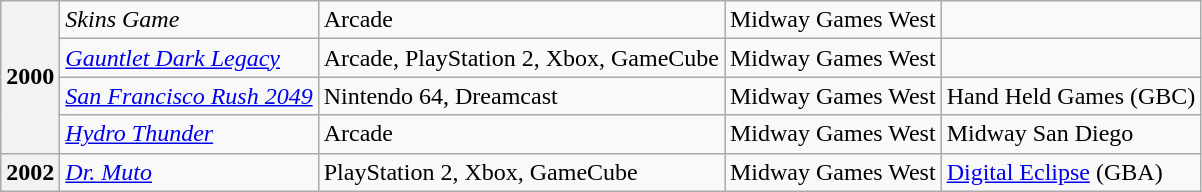<table class="wikitable sortable">
<tr>
<th rowspan="4">2000</th>
<td><em>Skins Game</em></td>
<td>Arcade</td>
<td>Midway Games West</td>
<td></td>
</tr>
<tr>
<td><em><a href='#'>Gauntlet Dark Legacy</a></em></td>
<td>Arcade, PlayStation 2, Xbox, GameCube</td>
<td>Midway Games West</td>
<td></td>
</tr>
<tr>
<td><em><a href='#'>San Francisco Rush 2049</a></em></td>
<td>Nintendo 64, Dreamcast</td>
<td>Midway Games West</td>
<td>Hand Held Games (GBC)</td>
</tr>
<tr>
<td><em><a href='#'>Hydro Thunder</a></em></td>
<td>Arcade</td>
<td>Midway Games West</td>
<td>Midway San Diego</td>
</tr>
<tr>
<th>2002</th>
<td><em><a href='#'>Dr. Muto</a></em></td>
<td>PlayStation 2, Xbox, GameCube</td>
<td>Midway Games West</td>
<td><a href='#'>Digital Eclipse</a> (GBA)</td>
</tr>
</table>
